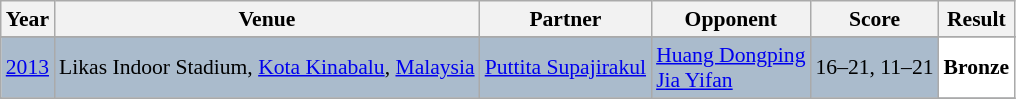<table class="sortable wikitable" style="font-size: 90%;">
<tr>
<th>Year</th>
<th>Venue</th>
<th>Partner</th>
<th>Opponent</th>
<th>Score</th>
<th>Result</th>
</tr>
<tr>
</tr>
<tr style="background:#AABBCC">
<td align="center"><a href='#'>2013</a></td>
<td align="left">Likas Indoor Stadium, <a href='#'>Kota Kinabalu</a>, <a href='#'>Malaysia</a></td>
<td align="left"> <a href='#'>Puttita Supajirakul</a></td>
<td align="left"> <a href='#'>Huang Dongping</a><br> <a href='#'>Jia Yifan</a></td>
<td align="center">16–21, 11–21</td>
<td style="text-align:left; background:white"> <strong>Bronze</strong></td>
</tr>
<tr>
</tr>
</table>
